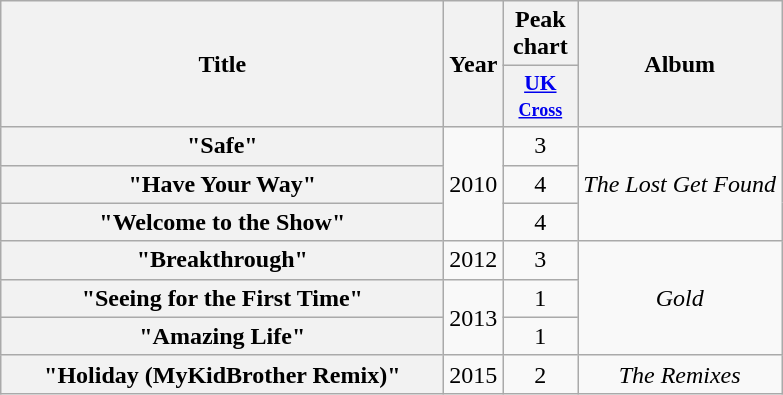<table class="wikitable plainrowheaders" style="text-align:center;" border="1">
<tr>
<th scope="col" rowspan="2" style="width:18em;">Title</th>
<th scope="col" rowspan="2">Year</th>
<th scope="col" colspan="1">Peak chart</th>
<th scope="col" rowspan="2">Album</th>
</tr>
<tr>
<th scope="col" style="width:3em;font-size:90%;"><a href='#'>UK<br><small>Cross</small></a><br></th>
</tr>
<tr>
<th scope="row">"Safe"</th>
<td rowspan="3">2010</td>
<td>3</td>
<td rowspan="3"><em>The Lost Get Found</em></td>
</tr>
<tr>
<th scope="row">"Have Your Way"</th>
<td>4</td>
</tr>
<tr>
<th scope="row">"Welcome to the Show"</th>
<td>4</td>
</tr>
<tr>
<th scope="row">"Breakthrough"</th>
<td>2012</td>
<td>3</td>
<td rowspan="3"><em>Gold</em></td>
</tr>
<tr>
<th scope="row">"Seeing for the First Time"</th>
<td rowspan="2">2013</td>
<td>1</td>
</tr>
<tr>
<th scope="row">"Amazing Life"</th>
<td>1</td>
</tr>
<tr>
<th scope="row">"Holiday (MyKidBrother Remix)"</th>
<td>2015</td>
<td>2</td>
<td><em>The Remixes</em></td>
</tr>
</table>
